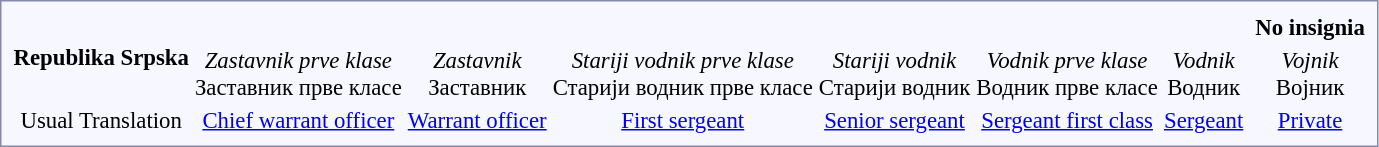<table style="border:1px solid #8888aa; background-color:#f7f8ff; padding:5px; font-size:95%; margin: 0px 12px 12px 0px;">
<tr style="text-align:center;">
<th rowspan=2> Republika Srpska</th>
<td colspan=6></td>
<td colspan=2></td>
<td colspan=1></td>
<td colspan=1></td>
<td colspan=6></td>
<td colspan=6></td>
<td colspan=12 rowspan=3></td>
<td colspan=2><strong>No insignia</strong></td>
</tr>
<tr style="text-align:center;">
<td colspan=6><em>Zastavnik prve klase</em><br> Заставник прве класе</td>
<td colspan=2><em>Zastavnik</em><br> Заставник</td>
<td colspan=1><em>Stariji vodnik prve klase</em><br> Старији водник прве класе</td>
<td colspan=1><em>Stariji vodnik</em><br> Старији водник</td>
<td colspan=6><em>Vodnik prve klase</em><br> Водник прве класе</td>
<td colspan=6><em>Vodnik</em><br>Водник</td>
<td colspan=2><em>Vojnik</em><br>Војник</td>
</tr>
<tr style="text-align:center;">
<td>Usual Translation</td>
<td colspan=6><a href='#'>Chief warrant officer</a></td>
<td colspan=2><a href='#'>Warrant officer</a></td>
<td colspan=1><a href='#'>First sergeant</a></td>
<td colspan=1><a href='#'>Senior sergeant</a></td>
<td colspan=6><a href='#'>Sergeant first class</a></td>
<td colspan=6><a href='#'>Sergeant</a></td>
<td colspan=2><a href='#'>Private</a></td>
</tr>
</table>
